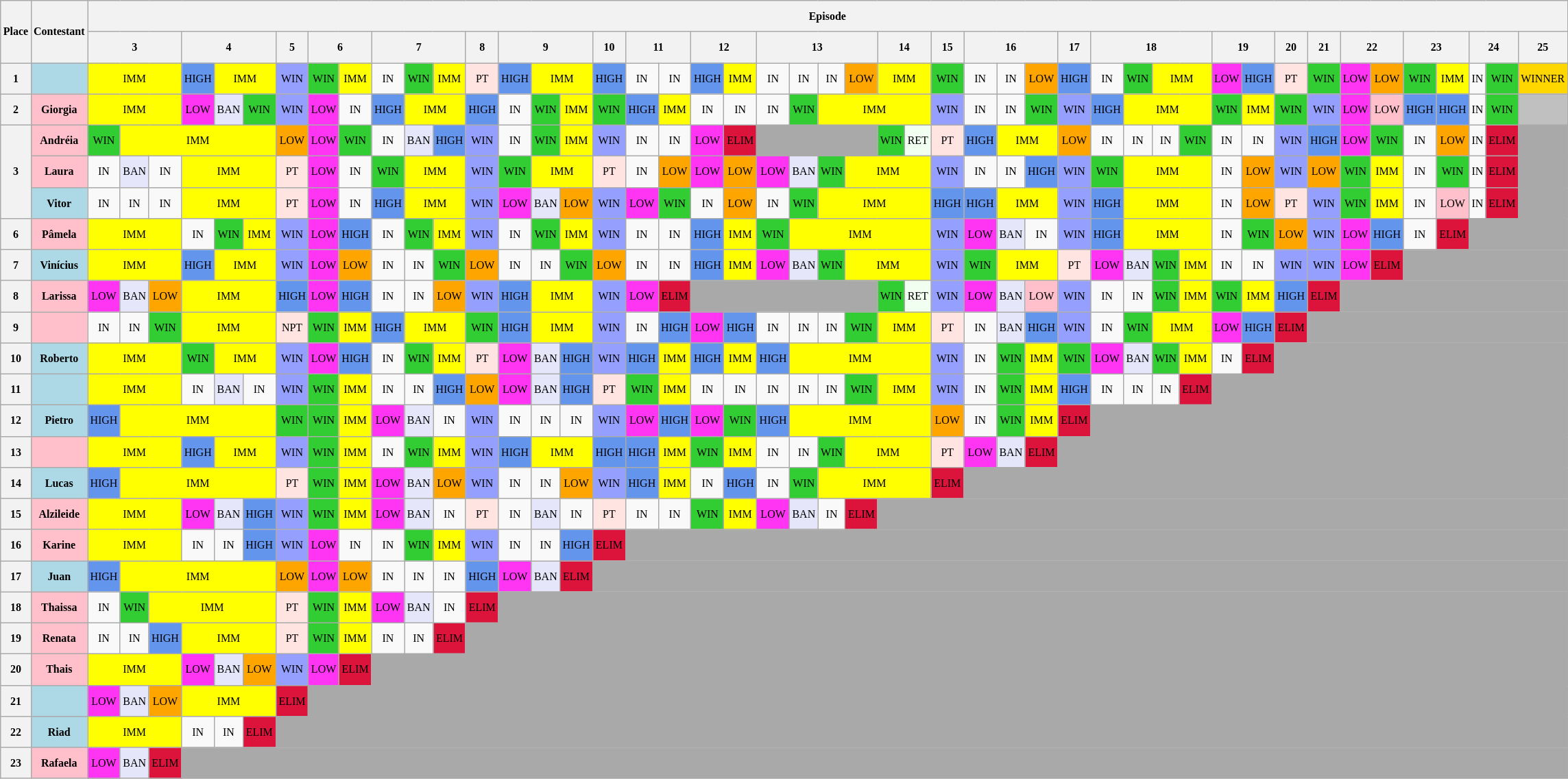<table class="wikitable" style="text-align:center; font-size: 8pt; width:65%; line-height:25px;">
<tr>
<th rowspan="02" width="01.0%">Place</th>
<th rowspan="02" width="03.0%">Contestant</th>
<th colspan="47">Episode</th>
</tr>
<tr>
<th colspan="3">3</th>
<th colspan="3">4</th>
<th>5</th>
<th colspan="2">6</th>
<th colspan="3">7</th>
<th>8</th>
<th colspan="3">9</th>
<th>10</th>
<th colspan="2">11</th>
<th colspan="2">12</th>
<th colspan="4">13</th>
<th colspan="2">14</th>
<th>15</th>
<th colspan="3">16</th>
<th>17</th>
<th colspan="4">18</th>
<th colspan="2">19</th>
<th>20</th>
<th>21</th>
<th colspan="2">22</th>
<th colspan="2">23</th>
<th colspan="2">24</th>
<th>25</th>
</tr>
<tr>
<th>1</th>
<td bgcolor="ADD8E6"><strong></strong></td>
<td colspan="3" bgcolor="FFFF00">IMM</td>
<td bgcolor="6495ED">HIGH</td>
<td colspan="2" bgcolor="FFFF00">IMM</td>
<td width="3%" bgcolor="959FFD">WIN</td>
<td bgcolor="32CD32">WIN</td>
<td bgcolor="FFFF00">IMM</td>
<td>IN</td>
<td bgcolor="32CD32">WIN</td>
<td bgcolor="FFFF00">IMM</td>
<td bgcolor="FFE4E1">PT</td>
<td bgcolor="6495ED">HIGH</td>
<td colspan="2" bgcolor="FFFF00">IMM</td>
<td bgcolor="6495ED">HIGH</td>
<td>IN</td>
<td>IN</td>
<td bgcolor="6495ED">HIGH</td>
<td bgcolor="FFFF00">IMM</td>
<td>IN</td>
<td>IN</td>
<td>IN</td>
<td bgcolor="FFA500">LOW</td>
<td colspan="2" bgcolor="FFFF00">IMM</td>
<td bgcolor="32CD32">WIN</td>
<td>IN</td>
<td>IN</td>
<td bgcolor="FFA500">LOW</td>
<td bgcolor="6495ED">HIGH</td>
<td>IN</td>
<td bgcolor="32CD32">WIN</td>
<td colspan="2" bgcolor="FFFF00">IMM</td>
<td bgcolor="FF35F3">LOW</td>
<td bgcolor="6495ED">HIGH</td>
<td bgcolor="FFE4E1">PT</td>
<td bgcolor="32CD32">WIN</td>
<td bgcolor="FF35F3">LOW</td>
<td bgcolor="FFA500">LOW</td>
<td bgcolor="32CD32">WIN</td>
<td bgcolor="FFFF00">IMM</td>
<td>IN</td>
<td bgcolor="32CD32">WIN</td>
<td bgcolor="#FFD700">WINNER</td>
</tr>
<tr>
<th>2</th>
<td bgcolor="FFC0CB"><strong>Giorgia</strong></td>
<td colspan="3" bgcolor="FFFF00">IMM</td>
<td bgcolor="FF35F3">LOW</td>
<td bgcolor="E6E6FA">BAN</td>
<td bgcolor="32CD32">WIN</td>
<td width="3%" bgcolor="959FFD">WIN</td>
<td bgcolor="FF35F3">LOW</td>
<td>IN</td>
<td bgcolor="6495ED">HIGH</td>
<td colspan="2" bgcolor="FFFF00">IMM</td>
<td bgcolor="6495ED">HIGH</td>
<td>IN</td>
<td bgcolor="32CD32">WIN</td>
<td bgcolor="FFFF00">IMM</td>
<td bgcolor="32CD32">WIN</td>
<td bgcolor="6495ED">HIGH</td>
<td bgcolor="FFFF00">IMM</td>
<td>IN</td>
<td>IN</td>
<td>IN</td>
<td bgcolor="32CD32">WIN</td>
<td colspan="4" bgcolor="FFFF00">IMM</td>
<td bgcolor="959FFD">WIN</td>
<td>IN</td>
<td>IN</td>
<td bgcolor="32CD32">WIN</td>
<td bgcolor="959FFD">WIN</td>
<td bgcolor="6495ED">HIGH</td>
<td colspan="3" bgcolor="FFFF00">IMM</td>
<td bgcolor="32CD32">WIN</td>
<td bgcolor="FFFF00">IMM</td>
<td bgcolor="32CD32">WIN</td>
<td bgcolor="959FFD">WIN</td>
<td bgcolor="FF35F3">LOW</td>
<td bgcolor="FFC0CB">LOW</td>
<td bgcolor="6495ED">HIGH</td>
<td bgcolor="6495ED">HIGH</td>
<td>IN</td>
<td bgcolor="32CD32">WIN</td>
<td bgcolor="#C0C0C0"></td>
</tr>
<tr>
<th rowspan="3">3</th>
<td bgcolor="FFC0CB"><strong>Andréia</strong></td>
<td bgcolor="32CD32">WIN</td>
<td colspan="5" bgcolor="FFFF00">IMM</td>
<td bgcolor="FFA500">LOW</td>
<td bgcolor="FF35F3">LOW</td>
<td bgcolor="32CD32">WIN</td>
<td>IN</td>
<td bgcolor="E6E6FA">BAN</td>
<td bgcolor="6495ED">HIGH</td>
<td width="3%" bgcolor="959FFD">WIN</td>
<td>IN</td>
<td bgcolor="32CD32">WIN</td>
<td bgcolor="FFFF00">IMM</td>
<td width="3%" bgcolor="959FFD">WIN</td>
<td>IN</td>
<td>IN</td>
<td bgcolor="FF35F3">LOW</td>
<td bgcolor="DC143C">ELIM</td>
<td colspan="4" bgcolor="A9A9A9"></td>
<td bgcolor="32CD32">WIN</td>
<td bgcolor="#F0FFF0">RET</td>
<td bgcolor="FFE4E1">PT</td>
<td bgcolor="6495ED">HIGH</td>
<td colspan="2" bgcolor="FFFF00">IMM</td>
<td bgcolor="FFA500">LOW</td>
<td>IN</td>
<td>IN</td>
<td>IN</td>
<td bgcolor="32CD32">WIN</td>
<td>IN</td>
<td>IN</td>
<td bgcolor="959FFD">WIN</td>
<td bgcolor="6495ED">HIGH</td>
<td bgcolor="FF35F3">LOW</td>
<td bgcolor="32CD32">WIN</td>
<td>IN</td>
<td bgcolor="FFA500">LOW</td>
<td>IN</td>
<td bgcolor="DC143C">ELIM</td>
<td bgcolor="A9A9A9"></td>
</tr>
<tr>
<td bgcolor="FFC0CB"><strong>Laura</strong></td>
<td>IN</td>
<td bgcolor="E6E6FA">BAN</td>
<td>IN</td>
<td colspan="3" bgcolor="FFFF00">IMM</td>
<td bgcolor="FFE4E1">PT</td>
<td bgcolor="FF35F3">LOW</td>
<td>IN</td>
<td bgcolor="32CD32">WIN</td>
<td colspan="2" bgcolor="FFFF00">IMM</td>
<td width="3%" bgcolor="959FFD">WIN</td>
<td bgcolor="32CD32">WIN</td>
<td colspan="2" bgcolor="FFFF00">IMM</td>
<td bgcolor="FFE4E1">PT</td>
<td>IN</td>
<td bgcolor="FFA500">LOW</td>
<td bgcolor="FF35F3">LOW</td>
<td bgcolor="FFA500">LOW</td>
<td bgcolor="FF35F3">LOW</td>
<td bgcolor="E6E6FA">BAN</td>
<td bgcolor="32CD32">WIN</td>
<td colspan="3" bgcolor="FFFF00">IMM</td>
<td bgcolor="959FFD">WIN</td>
<td>IN</td>
<td>IN</td>
<td bgcolor="6495ED">HIGH</td>
<td bgcolor="959FFD">WIN</td>
<td bgcolor="32CD32">WIN</td>
<td colspan="3" bgcolor="FFFF00">IMM</td>
<td>IN</td>
<td bgcolor="FFA500">LOW</td>
<td bgcolor="959FFD">WIN</td>
<td bgcolor="FFA500">LOW</td>
<td bgcolor="32CD32">WIN</td>
<td bgcolor="FFFF00">IMM</td>
<td>IN</td>
<td bgcolor="32CD32">WIN</td>
<td>IN</td>
<td bgcolor="DC143C">ELIM</td>
<td bgcolor="A9A9A9"></td>
</tr>
<tr>
<td bgcolor="ADD8E6"><strong>Vitor</strong></td>
<td>IN</td>
<td>IN</td>
<td>IN</td>
<td colspan="3" bgcolor="FFFF00">IMM</td>
<td bgcolor="FFE4E1">PT</td>
<td bgcolor="FF35F3">LOW</td>
<td>IN</td>
<td bgcolor="6495ED">HIGH</td>
<td colspan="2" bgcolor="FFFF00">IMM</td>
<td width="3%" bgcolor="959FFD">WIN</td>
<td bgcolor="FF35F3">LOW</td>
<td bgcolor="E6E6FA">BAN</td>
<td bgcolor="FFA500">LOW</td>
<td width="3%" bgcolor="959FFD">WIN</td>
<td bgcolor="FF35F3">LOW</td>
<td bgcolor="32CD32">WIN</td>
<td>IN</td>
<td bgcolor="FFA500">LOW</td>
<td>IN</td>
<td bgcolor="32CD32">WIN</td>
<td colspan="4" bgcolor="FFFF00">IMM</td>
<td bgcolor="6495ED">HIGH</td>
<td bgcolor="6495ED">HIGH</td>
<td colspan="2" bgcolor="FFFF00">IMM</td>
<td bgcolor="959FFD">WIN</td>
<td bgcolor="6495ED">HIGH</td>
<td colspan="3" bgcolor="FFFF00">IMM</td>
<td>IN</td>
<td bgcolor="FFA500">LOW</td>
<td bgcolor="FFE4E1">PT</td>
<td bgcolor="959FFD">WIN</td>
<td bgcolor="32CD32">WIN</td>
<td bgcolor="FFFF00">IMM</td>
<td>IN</td>
<td bgcolor="FFC0CB">LOW</td>
<td>IN</td>
<td bgcolor="DC143C">ELIM</td>
<td bgcolor="A9A9A9"></td>
</tr>
<tr>
<th>6</th>
<td bgcolor="FFC0CB"><strong>Pâmela</strong></td>
<td colspan="3" bgcolor="FFFF00">IMM</td>
<td>IN</td>
<td bgcolor="32CD32">WIN</td>
<td bgcolor="FFFF00">IMM</td>
<td width="3%" bgcolor="959FFD">WIN</td>
<td bgcolor="FF35F3">LOW</td>
<td bgcolor="6495ED">HIGH</td>
<td>IN</td>
<td bgcolor="32CD32">WIN</td>
<td bgcolor="FFFF00">IMM</td>
<td width="3%" bgcolor="959FFD">WIN</td>
<td>IN</td>
<td bgcolor="32CD32">WIN</td>
<td bgcolor="FFFF00">IMM</td>
<td width="3%" bgcolor="959FFD">WIN</td>
<td>IN</td>
<td>IN</td>
<td bgcolor="6495ED">HIGH</td>
<td bgcolor="FFFF00">IMM</td>
<td bgcolor="32CD32">WIN</td>
<td colspan="5" bgcolor="FFFF00">IMM</td>
<td bgcolor="959FFD">WIN</td>
<td bgcolor="FF35F3">LOW</td>
<td bgcolor="E6E6FA">BAN</td>
<td>IN</td>
<td bgcolor="959FFD">WIN</td>
<td bgcolor="6495ED">HIGH</td>
<td colspan="3" bgcolor="FFFF00">IMM</td>
<td>IN</td>
<td bgcolor="32CD32">WIN</td>
<td bgcolor="FFA500">LOW</td>
<td bgcolor="959FFD">WIN</td>
<td bgcolor="FF35F3">LOW</td>
<td bgcolor="6495ED">HIGH</td>
<td>IN</td>
<td bgcolor="DC143C">ELIM</td>
<td colspan="4" bgcolor="A9A9A9"></td>
</tr>
<tr>
<th>7</th>
<td bgcolor="ADD8E6"><strong>Vinícius</strong></td>
<td colspan="3" bgcolor="FFFF00">IMM</td>
<td bgcolor="6495ED">HIGH</td>
<td colspan="2" bgcolor="FFFF00">IMM</td>
<td width="3%" bgcolor="959FFD">WIN</td>
<td bgcolor="FF35F3">LOW</td>
<td bgcolor="FFA500">LOW</td>
<td>IN</td>
<td>IN</td>
<td bgcolor="32CD32">WIN</td>
<td bgcolor="FFA500">LOW</td>
<td>IN</td>
<td>IN</td>
<td bgcolor="32CD32">WIN</td>
<td bgcolor="FFA500">LOW</td>
<td>IN</td>
<td>IN</td>
<td bgcolor="6495ED">HIGH</td>
<td bgcolor="FFFF00">IMM</td>
<td bgcolor="FF35F3">LOW</td>
<td bgcolor="E6E6FA">BAN</td>
<td bgcolor="32CD32">WIN</td>
<td colspan="3" bgcolor="FFFF00">IMM</td>
<td bgcolor="959FFD">WIN</td>
<td bgcolor="32CD32">WIN</td>
<td colspan="2" bgcolor="FFFF00">IMM</td>
<td bgcolor="FFE4E1">PT</td>
<td bgcolor="FF35F3">LOW</td>
<td bgcolor="E6E6FA">BAN</td>
<td bgcolor="32CD32">WIN</td>
<td bgcolor="FFFF00">IMM</td>
<td>IN</td>
<td>IN</td>
<td bgcolor="959FFD">WIN</td>
<td bgcolor="959FFD">WIN</td>
<td bgcolor="FF35F3">LOW</td>
<td bgcolor="DC143C">ELIM</td>
<td colspan="6" bgcolor="A9A9A9"></td>
</tr>
<tr>
<th>8</th>
<td bgcolor="FFC0CB"><strong>Larissa</strong></td>
<td bgcolor="FF35F3">LOW</td>
<td bgcolor="E6E6FA">BAN</td>
<td bgcolor="FFA500">LOW</td>
<td colspan="3" bgcolor="FFFF00">IMM</td>
<td bgcolor="6495ED">HIGH</td>
<td bgcolor="FF35F3">LOW</td>
<td bgcolor="6495ED">HIGH</td>
<td>IN</td>
<td>IN</td>
<td bgcolor="FFA500">LOW</td>
<td width="3%" bgcolor="959FFD">WIN</td>
<td bgcolor="6495ED">HIGH</td>
<td colspan="2" bgcolor="FFFF00">IMM</td>
<td width="3%" bgcolor="959FFD">WIN</td>
<td bgcolor="FF35F3">LOW</td>
<td bgcolor="DC143C">ELIM</td>
<td colspan="6" bgcolor="A9A9A9"></td>
<td bgcolor="32CD32">WIN</td>
<td bgcolor="#F0FFF0">RET</td>
<td bgcolor="959FFD">WIN</td>
<td bgcolor="FF35F3">LOW</td>
<td bgcolor="E6E6FA">BAN</td>
<td bgcolor="FFC0CB">LOW</td>
<td bgcolor="959FFD">WIN</td>
<td>IN</td>
<td>IN</td>
<td bgcolor="32CD32">WIN</td>
<td bgcolor="FFFF00">IMM</td>
<td bgcolor="32CD32">WIN</td>
<td bgcolor="FFFF00">IMM</td>
<td bgcolor="6495ED">HIGH</td>
<td bgcolor="DC143C">ELIM</td>
<td colspan="7" bgcolor="A9A9A9"></td>
</tr>
<tr>
<th>9</th>
<td bgcolor="FFC0CB"><strong></strong></td>
<td>IN</td>
<td>IN</td>
<td bgcolor="32CD32">WIN</td>
<td colspan="3" bgcolor="FFFF00">IMM</td>
<td bgcolor="FFE4E1">NPT</td>
<td bgcolor="32CD32">WIN</td>
<td bgcolor="FFFF00">IMM</td>
<td bgcolor="6495ED">HIGH</td>
<td colspan="2" bgcolor="FFFF00">IMM</td>
<td bgcolor="32CD32">WIN</td>
<td bgcolor="6495ED">HIGH</td>
<td colspan="2" bgcolor="FFFF00">IMM</td>
<td width="3%" bgcolor="959FFD">WIN</td>
<td>IN</td>
<td bgcolor="6495ED">HIGH</td>
<td bgcolor="FF35F3">LOW</td>
<td bgcolor="6495ED">HIGH</td>
<td>IN</td>
<td>IN</td>
<td>IN</td>
<td bgcolor="32CD32">WIN</td>
<td colspan="2" bgcolor="FFFF00">IMM</td>
<td bgcolor="FFE4E1">PT</td>
<td>IN</td>
<td bgcolor="E6E6FA">BAN</td>
<td bgcolor="6495ED">HIGH</td>
<td bgcolor="959FFD">WIN</td>
<td>IN</td>
<td bgcolor="32CD32">WIN</td>
<td colspan="2" bgcolor="FFFF00">IMM</td>
<td bgcolor="FF35F3">LOW</td>
<td bgcolor="6495ED">HIGH</td>
<td bgcolor="DC143C">ELIM</td>
<td colspan="8" bgcolor="A9A9A9"></td>
</tr>
<tr>
<th>10</th>
<td bgcolor="ADD8E6"><strong>Roberto</strong></td>
<td colspan="3" bgcolor="FFFF00">IMM</td>
<td bgcolor="32CD32">WIN</td>
<td colspan="2" bgcolor="FFFF00">IMM</td>
<td width="3%" bgcolor="959FFD">WIN</td>
<td bgcolor="FF35F3">LOW</td>
<td bgcolor="6495ED">HIGH</td>
<td>IN</td>
<td bgcolor="32CD32">WIN</td>
<td bgcolor="FFFF00">IMM</td>
<td bgcolor="FFE4E1">PT</td>
<td bgcolor="FF35F3">LOW</td>
<td bgcolor="E6E6FA">BAN</td>
<td bgcolor="6495ED">HIGH</td>
<td width="3%" bgcolor="959FFD">WIN</td>
<td bgcolor="6495ED">HIGH</td>
<td bgcolor="FFFF00">IMM</td>
<td bgcolor="6495ED">HIGH</td>
<td bgcolor="FFFF00">IMM</td>
<td bgcolor="6495ED">HIGH</td>
<td colspan="5" bgcolor="FFFF00">IMM</td>
<td bgcolor="959FFD">WIN</td>
<td>IN</td>
<td bgcolor="32CD32">WIN</td>
<td bgcolor="FFFF00">IMM</td>
<td bgcolor="32CD32">WIN</td>
<td bgcolor="FF35F3">LOW</td>
<td bgcolor="E6E6FA">BAN</td>
<td bgcolor="32CD32">WIN</td>
<td bgcolor="FFFF00">IMM</td>
<td>IN</td>
<td bgcolor="DC143C">ELIM</td>
<td colspan="9" bgcolor="A9A9A9"></td>
</tr>
<tr>
<th>11</th>
<td bgcolor="ADD8E6"><strong></strong></td>
<td colspan="3" bgcolor="FFFF00">IMM</td>
<td>IN</td>
<td bgcolor="E6E6FA">BAN</td>
<td>IN</td>
<td width="3%" bgcolor="959FFD">WIN</td>
<td bgcolor="32CD32">WIN</td>
<td bgcolor="FFFF00">IMM</td>
<td>IN</td>
<td>IN</td>
<td bgcolor="6495ED">HIGH</td>
<td bgcolor="FFA500">LOW</td>
<td bgcolor="FF35F3">LOW</td>
<td bgcolor="E6E6FA">BAN</td>
<td bgcolor="6495ED">HIGH</td>
<td bgcolor="FFE4E1">PT</td>
<td bgcolor="32CD32">WIN</td>
<td bgcolor="FFFF00">IMM</td>
<td>IN</td>
<td>IN</td>
<td>IN</td>
<td>IN</td>
<td>IN</td>
<td bgcolor="32CD32">WIN</td>
<td colspan="2" bgcolor="FFFF00">IMM</td>
<td bgcolor="959FFD">WIN</td>
<td>IN</td>
<td bgcolor="32CD32">WIN</td>
<td bgcolor="FFFF00">IMM</td>
<td bgcolor="6495ED">HIGH</td>
<td>IN</td>
<td>IN</td>
<td>IN</td>
<td bgcolor="DC143C">ELIM</td>
<td colspan="11" bgcolor="A9A9A9"></td>
</tr>
<tr>
<th>12</th>
<td bgcolor="ADD8E6"><strong>Pietro</strong></td>
<td bgcolor="6495ED">HIGH</td>
<td colspan="5" bgcolor="FFFF00">IMM</td>
<td bgcolor="32CD32">WIN</td>
<td bgcolor="32CD32">WIN</td>
<td bgcolor="FFFF00">IMM</td>
<td bgcolor="FF35F3">LOW</td>
<td bgcolor="E6E6FA">BAN</td>
<td>IN</td>
<td width="3%" bgcolor="959FFD">WIN</td>
<td>IN</td>
<td>IN</td>
<td>IN</td>
<td width="3%" bgcolor="959FFD">WIN</td>
<td bgcolor="FF35F3">LOW</td>
<td bgcolor="6495ED">HIGH</td>
<td bgcolor="FF35F3">LOW</td>
<td bgcolor="32CD32">WIN</td>
<td bgcolor="6495ED">HIGH</td>
<td colspan="5" bgcolor="FFFF00">IMM</td>
<td bgcolor="FFA500">LOW</td>
<td>IN</td>
<td bgcolor="32CD32">WIN</td>
<td bgcolor="FFFF00">IMM</td>
<td bgcolor="DC143C">ELIM</td>
<td colspan="15" bgcolor="A9A9A9"></td>
</tr>
<tr>
<th>13</th>
<td bgcolor="FFC0CB"><strong></strong></td>
<td colspan="3" bgcolor="FFFF00">IMM</td>
<td bgcolor="6495ED">HIGH</td>
<td colspan="2" bgcolor="FFFF00">IMM</td>
<td width="3%" bgcolor="959FFD">WIN</td>
<td bgcolor="32CD32">WIN</td>
<td bgcolor="FFFF00">IMM</td>
<td>IN</td>
<td bgcolor="32CD32">WIN</td>
<td bgcolor="FFFF00">IMM</td>
<td width="3%" bgcolor="959FFD">WIN</td>
<td bgcolor="6495ED">HIGH</td>
<td colspan="2" bgcolor="FFFF00">IMM</td>
<td bgcolor="6495ED">HIGH</td>
<td bgcolor="6495ED">HIGH</td>
<td bgcolor="FFFF00">IMM</td>
<td bgcolor="32CD32">WIN</td>
<td bgcolor="FFFF00">IMM</td>
<td>IN</td>
<td>IN</td>
<td bgcolor="32CD32">WIN</td>
<td colspan="3" bgcolor="FFFF00">IMM</td>
<td bgcolor="FFE4E1">PT</td>
<td bgcolor="FF35F3">LOW</td>
<td bgcolor="E6E6FA">BAN</td>
<td bgcolor="DC143C">ELIM</td>
<td colspan="16" bgcolor="A9A9A9"></td>
</tr>
<tr>
<th>14</th>
<td bgcolor="ADD8E6"><strong>Lucas</strong></td>
<td bgcolor="6495ED">HIGH</td>
<td colspan="5" bgcolor="FFFF00">IMM</td>
<td bgcolor="FFE4E1">PT</td>
<td bgcolor="32CD32">WIN</td>
<td bgcolor="FFFF00">IMM</td>
<td bgcolor="FF35F3">LOW</td>
<td bgcolor="E6E6FA">BAN</td>
<td bgcolor="FFA500">LOW</td>
<td width="3%" bgcolor="959FFD">WIN</td>
<td>IN</td>
<td>IN</td>
<td bgcolor="FFA500">LOW</td>
<td width="3%" bgcolor="959FFD">WIN</td>
<td bgcolor="6495ED">HIGH</td>
<td bgcolor="FFFF00">IMM</td>
<td>IN</td>
<td bgcolor="6495ED">HIGH</td>
<td>IN</td>
<td bgcolor="32CD32">WIN</td>
<td colspan="4" bgcolor="FFFF00">IMM</td>
<td bgcolor="DC143C">ELIM</td>
<td colspan="19" bgcolor="A9A9A9"></td>
</tr>
<tr>
<th>15</th>
<td bgcolor="FFC0CB"><strong>Alzileide</strong></td>
<td colspan="3" bgcolor="FFFF00">IMM</td>
<td bgcolor="FF35F3">LOW</td>
<td bgcolor="E6E6FA">BAN</td>
<td bgcolor="6495ED">HIGH</td>
<td width="3%" bgcolor="959FFD">WIN</td>
<td bgcolor="32CD32">WIN</td>
<td bgcolor="FFFF00">IMM</td>
<td bgcolor="FF35F3">LOW</td>
<td bgcolor="E6E6FA">BAN</td>
<td>IN</td>
<td bgcolor="FFE4E1">PT</td>
<td>IN</td>
<td bgcolor="E6E6FA">BAN</td>
<td>IN</td>
<td bgcolor="FFE4E1">PT</td>
<td>IN</td>
<td>IN</td>
<td bgcolor="32CD32">WIN</td>
<td bgcolor="FFFF00">IMM</td>
<td bgcolor="FF35F3">LOW</td>
<td bgcolor="E6E6FA">BAN</td>
<td>IN</td>
<td bgcolor="DC143C">ELIM</td>
<td colspan="22" bgcolor="A9A9A9"></td>
</tr>
<tr>
<th>16</th>
<td bgcolor="FFC0CB"><strong>Karine</strong></td>
<td colspan="3" bgcolor="FFFF00">IMM</td>
<td>IN</td>
<td>IN</td>
<td bgcolor="6495ED">HIGH</td>
<td width="3%" bgcolor="959FFD">WIN</td>
<td bgcolor="FF35F3">LOW</td>
<td>IN</td>
<td>IN</td>
<td bgcolor="32CD32">WIN</td>
<td bgcolor="FFFF00">IMM</td>
<td width="3%" bgcolor="959FFD">WIN</td>
<td>IN</td>
<td>IN</td>
<td bgcolor="6495ED">HIGH</td>
<td bgcolor="DC143C">ELIM</td>
<td colspan="30" bgcolor="A9A9A9"></td>
</tr>
<tr>
<th>17</th>
<td bgcolor="ADD8E6"><strong>Juan</strong></td>
<td bgcolor="6495ED">HIGH</td>
<td colspan="5" bgcolor="FFFF00">IMM</td>
<td bgcolor="FFA500">LOW</td>
<td bgcolor="FF35F3">LOW</td>
<td bgcolor="FFA500">LOW</td>
<td>IN</td>
<td>IN</td>
<td>IN</td>
<td bgcolor="6495ED">HIGH</td>
<td bgcolor="FF35F3">LOW</td>
<td bgcolor="E6E6FA">BAN</td>
<td bgcolor="DC143C">ELIM</td>
<td colspan="31" bgcolor="A9A9A9"></td>
</tr>
<tr>
<th>18</th>
<td bgcolor="FFC0CB"><strong>Thaissa</strong></td>
<td>IN</td>
<td bgcolor="32CD32">WIN</td>
<td colspan="4" bgcolor="FFFF00">IMM</td>
<td bgcolor="FFE4E1">PT</td>
<td bgcolor="32CD32">WIN</td>
<td bgcolor="FFFF00">IMM</td>
<td bgcolor="FF35F3">LOW</td>
<td bgcolor="E6E6FA">BAN</td>
<td>IN</td>
<td bgcolor="DC143C">ELIM</td>
<td colspan="34" bgcolor="A9A9A9"></td>
</tr>
<tr>
<th>19</th>
<td bgcolor="FFC0CB"><strong>Renata</strong></td>
<td>IN</td>
<td>IN</td>
<td bgcolor="6495ED">HIGH</td>
<td colspan="3" bgcolor="FFFF00">IMM</td>
<td bgcolor="FFE4E1">PT</td>
<td bgcolor="32CD32">WIN</td>
<td bgcolor="FFFF00">IMM</td>
<td>IN</td>
<td>IN</td>
<td bgcolor="DC143C">ELIM</td>
<td colspan="35" bgcolor="A9A9A9"></td>
</tr>
<tr>
<th>20</th>
<td bgcolor="FFC0CB"><strong>Thais</strong></td>
<td colspan="3" bgcolor="FFFF00">IMM</td>
<td bgcolor="FF35F3">LOW</td>
<td bgcolor="E6E6FA">BAN</td>
<td bgcolor="FFA500">LOW</td>
<td width="3%" bgcolor="959FFD">WIN</td>
<td bgcolor="FF35F3">LOW</td>
<td bgcolor="DC143C">ELIM</td>
<td colspan="38" bgcolor="A9A9A9"></td>
</tr>
<tr>
<th>21</th>
<td bgcolor="ADD8E6"><strong></strong></td>
<td bgcolor="FF35F3">LOW</td>
<td bgcolor="E6E6FA">BAN</td>
<td bgcolor="FFA500">LOW</td>
<td colspan="3" bgcolor="FFFF00">IMM</td>
<td bgcolor="DC143C">ELIM</td>
<td colspan="40" bgcolor="A9A9A9"></td>
</tr>
<tr>
<th>22</th>
<td bgcolor="ADD8E6"><strong>Riad</strong></td>
<td colspan="3" bgcolor="FFFF00">IMM</td>
<td>IN</td>
<td>IN</td>
<td bgcolor="DC143C">ELIM</td>
<td colspan="41" bgcolor="A9A9A9"></td>
</tr>
<tr>
<th>23</th>
<td bgcolor="FFC0CB"><strong>Rafaela</strong></td>
<td bgcolor="FF35F3">LOW</td>
<td bgcolor="E6E6FA">BAN</td>
<td bgcolor="DC143C">ELIM</td>
<td colspan="44" bgcolor="A9A9A9"></td>
</tr>
</table>
